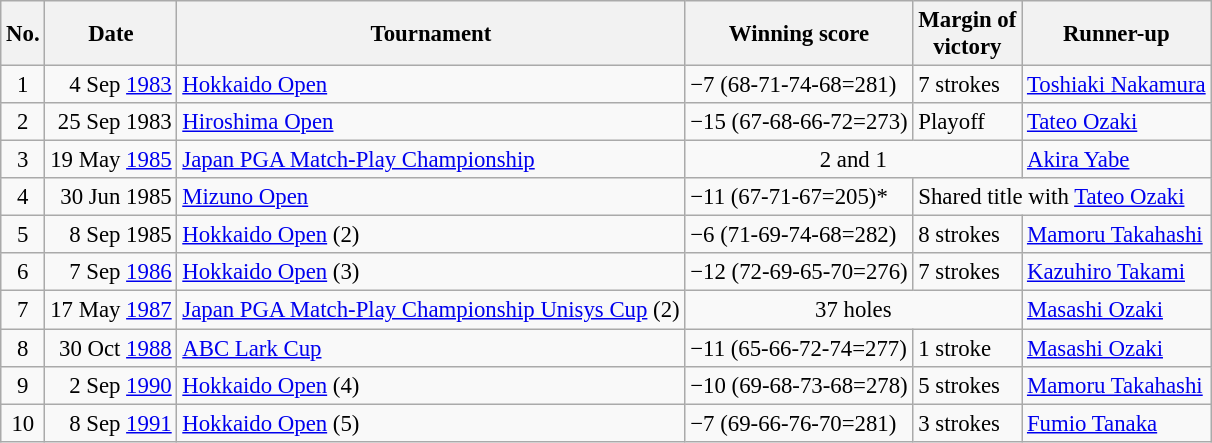<table class="wikitable" style="font-size:95%;">
<tr>
<th>No.</th>
<th>Date</th>
<th>Tournament</th>
<th>Winning score</th>
<th>Margin of<br>victory</th>
<th>Runner-up</th>
</tr>
<tr>
<td align=center>1</td>
<td align=right>4 Sep <a href='#'>1983</a></td>
<td><a href='#'>Hokkaido Open</a></td>
<td>−7 (68-71-74-68=281)</td>
<td>7 strokes</td>
<td> <a href='#'>Toshiaki Nakamura</a></td>
</tr>
<tr>
<td align=center>2</td>
<td align=right>25 Sep 1983</td>
<td><a href='#'>Hiroshima Open</a></td>
<td>−15 (67-68-66-72=273)</td>
<td>Playoff</td>
<td> <a href='#'>Tateo Ozaki</a></td>
</tr>
<tr>
<td align=center>3</td>
<td align=right>19 May <a href='#'>1985</a></td>
<td><a href='#'>Japan PGA Match-Play Championship</a></td>
<td colspan=2 align=center>2 and 1</td>
<td> <a href='#'>Akira Yabe</a></td>
</tr>
<tr>
<td align=center>4</td>
<td align=right>30 Jun 1985</td>
<td><a href='#'>Mizuno Open</a></td>
<td>−11 (67-71-67=205)*</td>
<td colspan=2>Shared title with  <a href='#'>Tateo Ozaki</a></td>
</tr>
<tr>
<td align=center>5</td>
<td align=right>8 Sep 1985</td>
<td><a href='#'>Hokkaido Open</a> (2)</td>
<td>−6 (71-69-74-68=282)</td>
<td>8 strokes</td>
<td> <a href='#'>Mamoru Takahashi</a></td>
</tr>
<tr>
<td align=center>6</td>
<td align=right>7 Sep <a href='#'>1986</a></td>
<td><a href='#'>Hokkaido Open</a> (3)</td>
<td>−12 (72-69-65-70=276)</td>
<td>7 strokes</td>
<td> <a href='#'>Kazuhiro Takami</a></td>
</tr>
<tr>
<td align=center>7</td>
<td align=right>17 May <a href='#'>1987</a></td>
<td><a href='#'>Japan PGA Match-Play Championship Unisys Cup</a> (2)</td>
<td colspan=2 align=center>37 holes</td>
<td> <a href='#'>Masashi Ozaki</a></td>
</tr>
<tr>
<td align=center>8</td>
<td align=right>30 Oct <a href='#'>1988</a></td>
<td><a href='#'>ABC Lark Cup</a></td>
<td>−11 (65-66-72-74=277)</td>
<td>1 stroke</td>
<td> <a href='#'>Masashi Ozaki</a></td>
</tr>
<tr>
<td align=center>9</td>
<td align=right>2 Sep <a href='#'>1990</a></td>
<td><a href='#'>Hokkaido Open</a> (4)</td>
<td>−10 (69-68-73-68=278)</td>
<td>5 strokes</td>
<td> <a href='#'>Mamoru Takahashi</a></td>
</tr>
<tr>
<td align=center>10</td>
<td align=right>8 Sep <a href='#'>1991</a></td>
<td><a href='#'>Hokkaido Open</a> (5)</td>
<td>−7 (69-66-76-70=281)</td>
<td>3 strokes</td>
<td> <a href='#'>Fumio Tanaka</a></td>
</tr>
</table>
